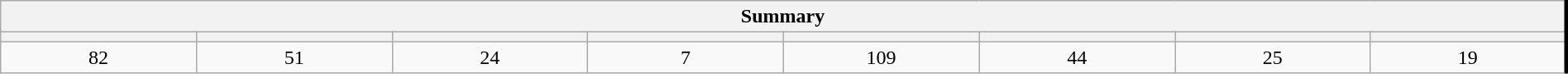<table class="wikitable" style="width:100%; text-align:center; border-right:#000 3px solid;">
<tr>
<th colspan=8>Summary</th>
</tr>
<tr>
<th style="width:12.5%;"></th>
<th style="width:12.5%;"></th>
<th style="width:12.5%;"></th>
<th style="width:12.5%;"></th>
<th style="width:12.5%;"></th>
<th style="width:12.5%;"></th>
<th style="width:12.5%;"></th>
<th style="width:12.5%;"></th>
</tr>
<tr>
<td>82</td>
<td>51</td>
<td>24</td>
<td>7</td>
<td>109</td>
<td>44</td>
<td>25</td>
<td>19</td>
</tr>
</table>
